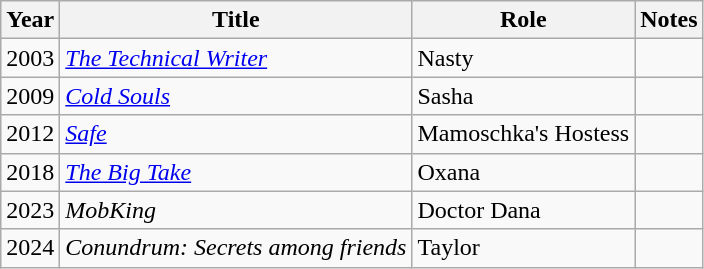<table class="wikitable sortable">
<tr>
<th>Year</th>
<th>Title</th>
<th>Role</th>
<th>Notes</th>
</tr>
<tr>
<td>2003</td>
<td><em><a href='#'>The Technical Writer</a></em></td>
<td>Nasty</td>
<td></td>
</tr>
<tr>
<td>2009</td>
<td><em><a href='#'>Cold Souls</a></em></td>
<td>Sasha</td>
<td></td>
</tr>
<tr>
<td>2012</td>
<td><em><a href='#'>Safe</a></em></td>
<td>Mamoschka's Hostess</td>
<td></td>
</tr>
<tr>
<td>2018</td>
<td><em><a href='#'>The Big Take</a></em></td>
<td>Oxana</td>
<td></td>
</tr>
<tr>
<td>2023</td>
<td><em>MobKing</em></td>
<td>Doctor Dana</td>
<td></td>
</tr>
<tr>
<td>2024</td>
<td><em>Conundrum: Secrets among friends</td>
<td>Taylor</td>
<td></td>
</tr>
</table>
